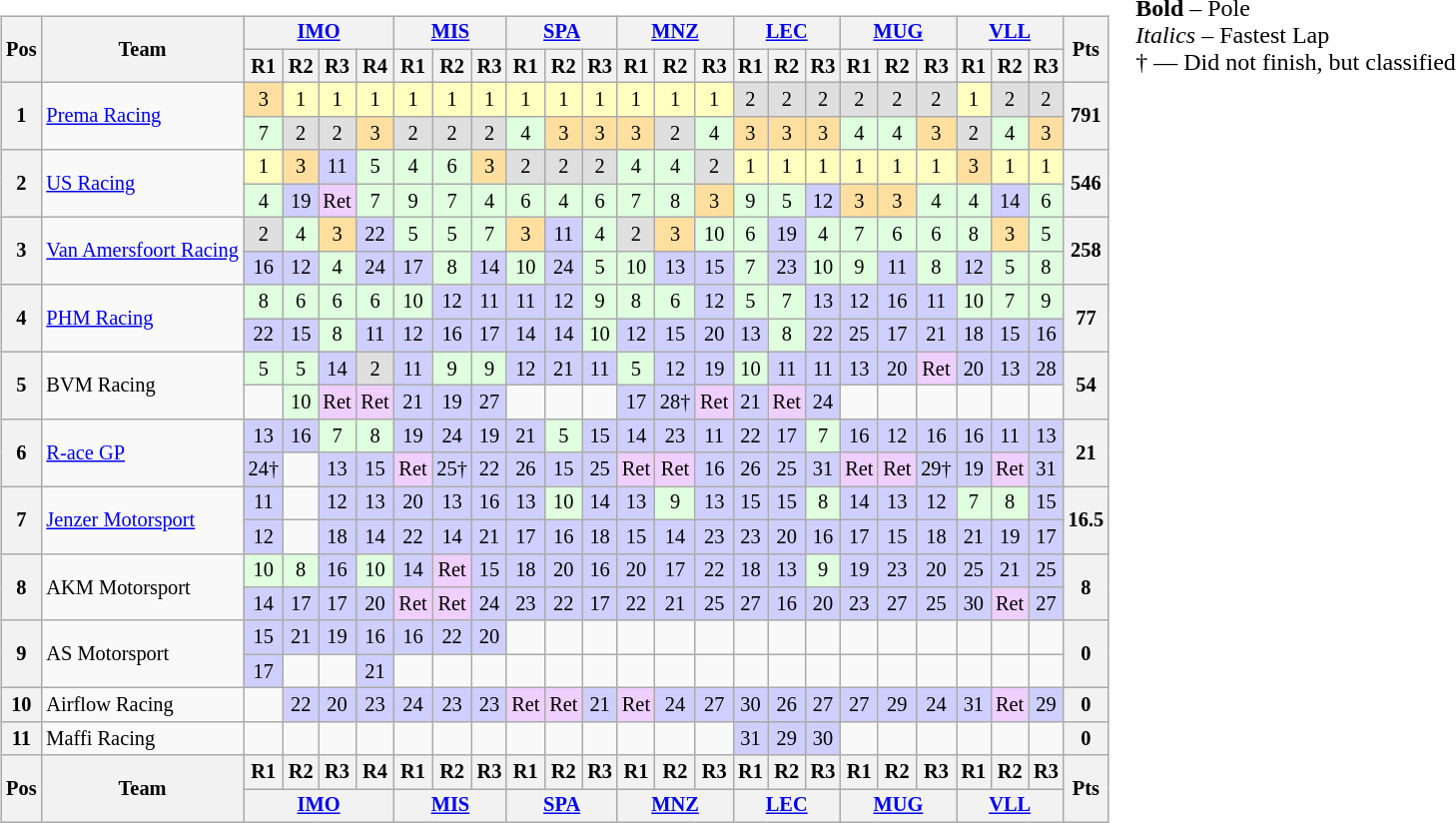<table>
<tr>
<td><br><table class="wikitable" style="font-size: 85%; text-align:center">
<tr>
<th rowspan=2>Pos</th>
<th rowspan=2>Team</th>
<th colspan=4><a href='#'>IMO</a><br></th>
<th colspan=3><a href='#'>MIS</a><br></th>
<th colspan=3><a href='#'>SPA</a><br></th>
<th colspan=3><a href='#'>MNZ</a><br></th>
<th colspan=3><a href='#'>LEC</a><br></th>
<th colspan=3><a href='#'>MUG</a><br></th>
<th colspan=3><a href='#'>VLL</a><br></th>
<th rowspan=2>Pts</th>
</tr>
<tr>
<th>R1</th>
<th>R2</th>
<th>R3</th>
<th>R4</th>
<th>R1</th>
<th>R2</th>
<th>R3</th>
<th>R1</th>
<th>R2</th>
<th>R3</th>
<th>R1</th>
<th>R2</th>
<th>R3</th>
<th>R1</th>
<th>R2</th>
<th>R3</th>
<th>R1</th>
<th>R2</th>
<th>R3</th>
<th>R1</th>
<th>R2</th>
<th>R3</th>
</tr>
<tr>
<th rowspan=2>1</th>
<td rowspan=2 style="text-align:left"> <a href='#'>Prema Racing</a></td>
<td style="background:#FFDF9F">3</td>
<td style="background:#FFFFBF">1</td>
<td style="background:#FFFFBF">1</td>
<td style="background:#FFFFBF">1</td>
<td style="background:#FFFFBF">1</td>
<td style="background:#FFFFBF">1</td>
<td style="background:#FFFFBF">1</td>
<td style="background:#FFFFBF">1</td>
<td style="background:#FFFFBF">1</td>
<td style="background:#FFFFBF">1</td>
<td style="background:#FFFFBF">1</td>
<td style="background:#FFFFBF">1</td>
<td style="background:#FFFFBF">1</td>
<td style="background:#DFDFDF">2</td>
<td style="background:#DFDFDF">2</td>
<td style="background:#DFDFDF">2</td>
<td style="background:#DFDFDF">2</td>
<td style="background:#DFDFDF">2</td>
<td style="background:#DFDFDF">2</td>
<td style="background:#FFFFBF">1</td>
<td style="background:#DFDFDF">2</td>
<td style="background:#DFDFDF">2</td>
<th rowspan=2>791</th>
</tr>
<tr>
<td style="background:#DFFFDF">7</td>
<td style="background:#DFDFDF">2</td>
<td style="background:#DFDFDF">2</td>
<td style="background:#FFDF9F">3</td>
<td style="background:#DFDFDF">2</td>
<td style="background:#DFDFDF">2</td>
<td style="background:#DFDFDF">2</td>
<td style="background:#DFFFDF">4</td>
<td style="background:#FFDF9F">3</td>
<td style="background:#FFDF9F">3</td>
<td style="background:#FFDF9F">3</td>
<td style="background:#DFDFDF">2</td>
<td style="background:#DFFFDF">4</td>
<td style="background:#FFDF9F">3</td>
<td style="background:#FFDF9F">3</td>
<td style="background:#FFDF9F">3</td>
<td style="background:#DFFFDF">4</td>
<td style="background:#DFFFDF">4</td>
<td style="background:#FFDF9F">3</td>
<td style="background:#DFDFDF">2</td>
<td style="background:#DFFFDF">4</td>
<td style="background:#FFDF9F">3</td>
</tr>
<tr>
<th rowspan=2>2</th>
<td rowspan=2 style="text-align:left"> <a href='#'>US Racing</a></td>
<td style="background:#FFFFBF">1</td>
<td style="background:#FFDF9F">3</td>
<td style="background:#CFCFFF">11</td>
<td style="background:#DFFFDF">5</td>
<td style="background:#DFFFDF">4</td>
<td style="background:#DFFFDF">6</td>
<td style="background:#FFDF9F">3</td>
<td style="background:#DFDFDF">2</td>
<td style="background:#DFDFDF">2</td>
<td style="background:#DFDFDF">2</td>
<td style="background:#DFFFDF">4</td>
<td style="background:#DFFFDF">4</td>
<td style="background:#DFDFDF">2</td>
<td style="background:#FFFFBF">1</td>
<td style="background:#FFFFBF">1</td>
<td style="background:#FFFFBF">1</td>
<td style="background:#FFFFBF">1</td>
<td style="background:#FFFFBF">1</td>
<td style="background:#FFFFBF">1</td>
<td style="background:#FFDF9F">3</td>
<td style="background:#FFFFBF">1</td>
<td style="background:#FFFFBF">1</td>
<th rowspan=2>546</th>
</tr>
<tr>
<td style="background:#DFFFDF">4</td>
<td style="background:#CFCFFF">19</td>
<td style="background:#EFCFFF">Ret</td>
<td style="background:#DFFFDF">7</td>
<td style="background:#DFFFDF">9</td>
<td style="background:#DFFFDF">7</td>
<td style="background:#DFFFDF">4</td>
<td style="background:#DFFFDF">6</td>
<td style="background:#DFFFDF">4</td>
<td style="background:#DFFFDF">6</td>
<td style="background:#DFFFDF">7</td>
<td style="background:#DFFFDF">8</td>
<td style="background:#FFDF9F">3</td>
<td style="background:#DFFFDF">9</td>
<td style="background:#DFFFDF">5</td>
<td style="background:#CFCFFF">12</td>
<td style="background:#FFDF9F">3</td>
<td style="background:#FFDF9F">3</td>
<td style="background:#DFFFDF">4</td>
<td style="background:#DFFFDF">4</td>
<td style="background:#CFCFFF">14</td>
<td style="background:#DFFFDF">6</td>
</tr>
<tr>
<th rowspan=2>3</th>
<td rowspan=2 style="text-align:left" nowrap> <a href='#'>Van Amersfoort Racing</a></td>
<td style="background:#DFDFDF">2</td>
<td style="background:#DFFFDF">4</td>
<td style="background:#FFDF9F">3</td>
<td style="background:#CFCFFF">22</td>
<td style="background:#DFFFDF">5</td>
<td style="background:#DFFFDF">5</td>
<td style="background:#DFFFDF">7</td>
<td style="background:#FFDF9F">3</td>
<td style="background:#CFCFFF">11</td>
<td style="background:#DFFFDF">4</td>
<td style="background:#DFDFDF">2</td>
<td style="background:#FFDF9F">3</td>
<td style="background:#DFFFDF">10</td>
<td style="background:#DFFFDF">6</td>
<td style="background:#CFCFFF">19</td>
<td style="background:#DFFFDF">4</td>
<td style="background:#DFFFDF">7</td>
<td style="background:#DFFFDF">6</td>
<td style="background:#DFFFDF">6</td>
<td style="background:#DFFFDF">8</td>
<td style="background:#FFDF9F">3</td>
<td style="background:#DFFFDF">5</td>
<th rowspan=2>258</th>
</tr>
<tr>
<td style="background:#CFCFFF">16</td>
<td style="background:#CFCFFF">12</td>
<td style="background:#DFFFDF">4</td>
<td style="background:#CFCFFF">24</td>
<td style="background:#CFCFFF">17</td>
<td style="background:#DFFFDF">8</td>
<td style="background:#CFCFFF">14</td>
<td style="background:#DFFFDF">10</td>
<td style="background:#CFCFFF">24</td>
<td style="background:#DFFFDF">5</td>
<td style="background:#DFFFDF">10</td>
<td style="background:#CFCFFF">13</td>
<td style="background:#CFCFFF">15</td>
<td style="background:#DFFFDF">7</td>
<td style="background:#CFCFFF">23</td>
<td style="background:#DFFFDF">10</td>
<td style="background:#DFFFDF">9</td>
<td style="background:#CFCFFF">11</td>
<td style="background:#DFFFDF">8</td>
<td style="background:#CFCFFF">12</td>
<td style="background:#DFFFDF">5</td>
<td style="background:#DFFFDF">8</td>
</tr>
<tr>
<th rowspan=2>4</th>
<td rowspan=2 style="text-align:left"> <a href='#'>PHM Racing</a></td>
<td style="background:#DFFFDF">8</td>
<td style="background:#DFFFDF">6</td>
<td style="background:#DFFFDF">6</td>
<td style="background:#DFFFDF">6</td>
<td style="background:#DFFFDF">10</td>
<td style="background:#CFCFFF">12</td>
<td style="background:#CFCFFF">11</td>
<td style="background:#CFCFFF">11</td>
<td style="background:#CFCFFF">12</td>
<td style="background:#DFFFDF">9</td>
<td style="background:#DFFFDF">8</td>
<td style="background:#DFFFDF">6</td>
<td style="background:#CFCFFF">12</td>
<td style="background:#DFFFDF">5</td>
<td style="background:#DFFFDF">7</td>
<td style="background:#CFCFFF">13</td>
<td style="background:#CFCFFF">12</td>
<td style="background:#CFCFFF">16</td>
<td style="background:#CFCFFF">11</td>
<td style="background:#DFFFDF">10</td>
<td style="background:#DFFFDF">7</td>
<td style="background:#DFFFDF">9</td>
<th rowspan=2>77</th>
</tr>
<tr>
<td style="background:#CFCFFF">22</td>
<td style="background:#CFCFFF">15</td>
<td style="background:#DFFFDF">8</td>
<td style="background:#CFCFFF">11</td>
<td style="background:#CFCFFF">12</td>
<td style="background:#CFCFFF">16</td>
<td style="background:#CFCFFF">17</td>
<td style="background:#CFCFFF">14</td>
<td style="background:#CFCFFF">14</td>
<td style="background:#DFFFDF">10</td>
<td style="background:#CFCFFF">12</td>
<td style="background:#CFCFFF">15</td>
<td style="background:#CFCFFF">20</td>
<td style="background:#CFCFFF">13</td>
<td style="background:#DFFFDF">8</td>
<td style="background:#CFCFFF">22</td>
<td style="background:#CFCFFF">25</td>
<td style="background:#CFCFFF">17</td>
<td style="background:#CFCFFF">21</td>
<td style="background:#CFCFFF">18</td>
<td style="background:#CFCFFF">15</td>
<td style="background:#CFCFFF">16</td>
</tr>
<tr>
<th rowspan=2>5</th>
<td rowspan=2 style="text-align:left"> BVM Racing</td>
<td style="background:#DFFFDF">5</td>
<td style="background:#DFFFDF">5</td>
<td style="background:#CFCFFF">14</td>
<td style="background:#DFDFDF">2</td>
<td style="background:#CFCFFF">11</td>
<td style="background:#DFFFDF">9</td>
<td style="background:#DFFFDF">9</td>
<td style="background:#CFCFFF">12</td>
<td style="background:#CFCFFF">21</td>
<td style="background:#CFCFFF">11</td>
<td style="background:#DFFFDF">5</td>
<td style="background:#CFCFFF">12</td>
<td style="background:#CFCFFF">19</td>
<td style="background:#DFFFDF">10</td>
<td style="background:#CFCFFF">11</td>
<td style="background:#CFCFFF">11</td>
<td style="background:#CFCFFF">13</td>
<td style="background:#CFCFFF">20</td>
<td style="background:#EFCFFF">Ret</td>
<td style="background:#CFCFFF">20</td>
<td style="background:#CFCFFF">13</td>
<td style="background:#CFCFFF">28</td>
<th rowspan=2>54</th>
</tr>
<tr>
<td></td>
<td style="background:#DFFFDF">10</td>
<td style="background:#EFCFFF">Ret</td>
<td style="background:#EFCFFF">Ret</td>
<td style="background:#CFCFFF">21</td>
<td style="background:#CFCFFF">19</td>
<td style="background:#CFCFFF">27</td>
<td></td>
<td></td>
<td></td>
<td style="background:#CFCFFF">17</td>
<td style="background:#CFCFFF">28†</td>
<td style="background:#EFCFFF">Ret</td>
<td style="background:#CFCFFF">21</td>
<td style="background:#EFCFFF">Ret</td>
<td style="background:#CFCFFF">24</td>
<td></td>
<td></td>
<td></td>
<td></td>
<td></td>
<td></td>
</tr>
<tr>
<th rowspan=2>6</th>
<td rowspan=2 style="text-align:left"> <a href='#'>R-ace GP</a></td>
<td style="background:#CFCFFF">13</td>
<td style="background:#CFCFFF">16</td>
<td style="background:#DFFFDF">7</td>
<td style="background:#DFFFDF">8</td>
<td style="background:#CFCFFF">19</td>
<td style="background:#CFCFFF">24</td>
<td style="background:#CFCFFF">19</td>
<td style="background:#CFCFFF">21</td>
<td style="background:#DFFFDF">5</td>
<td style="background:#CFCFFF">15</td>
<td style="background:#CFCFFF">14</td>
<td style="background:#CFCFFF">23</td>
<td style="background:#CFCFFF">11</td>
<td style="background:#CFCFFF">22</td>
<td style="background:#CFCFFF">17</td>
<td style="background:#DFFFDF">7</td>
<td style="background:#CFCFFF">16</td>
<td style="background:#CFCFFF">12</td>
<td style="background:#CFCFFF">16</td>
<td style="background:#CFCFFF">16</td>
<td style="background:#CFCFFF">11</td>
<td style="background:#CFCFFF">13</td>
<th rowspan=2>21</th>
</tr>
<tr>
<td style="background:#CFCFFF">24†</td>
<td></td>
<td style="background:#CFCFFF">13</td>
<td style="background:#CFCFFF">15</td>
<td style="background:#EFCFFF">Ret</td>
<td style="background:#CFCFFF">25†</td>
<td style="background:#CFCFFF">22</td>
<td style="background:#CFCFFF">26</td>
<td style="background:#CFCFFF">15</td>
<td style="background:#CFCFFF">25</td>
<td style="background:#EFCFFF">Ret</td>
<td style="background:#EFCFFF">Ret</td>
<td style="background:#CFCFFF">16</td>
<td style="background:#CFCFFF">26</td>
<td style="background:#CFCFFF">25</td>
<td style="background:#CFCFFF">31</td>
<td style="background:#EFCFFF">Ret</td>
<td style="background:#EFCFFF">Ret</td>
<td style="background:#CFCFFF">29†</td>
<td style="background:#CFCFFF">19</td>
<td style="background:#EFCFFF">Ret</td>
<td style="background:#CFCFFF">31</td>
</tr>
<tr>
<th rowspan=2>7</th>
<td rowspan=2 style="text-align:left"> <a href='#'>Jenzer Motorsport</a></td>
<td style="background:#CFCFFF">11</td>
<td></td>
<td style="background:#CFCFFF">12</td>
<td style="background:#CFCFFF">13</td>
<td style="background:#CFCFFF">20</td>
<td style="background:#CFCFFF">13</td>
<td style="background:#CFCFFF">16</td>
<td style="background:#CFCFFF">13</td>
<td style="background:#DFFFDF">10</td>
<td style="background:#CFCFFF">14</td>
<td style="background:#CFCFFF">13</td>
<td style="background:#DFFFDF">9</td>
<td style="background:#CFCFFF">13</td>
<td style="background:#CFCFFF">15</td>
<td style="background:#CFCFFF">15</td>
<td style="background:#DFFFDF">8</td>
<td style="background:#CFCFFF">14</td>
<td style="background:#CFCFFF">13</td>
<td style="background:#CFCFFF">12</td>
<td style="background:#DFFFDF">7</td>
<td style="background:#DFFFDF">8</td>
<td style="background:#CFCFFF">15</td>
<th rowspan=2>16.5</th>
</tr>
<tr>
<td style="background:#CFCFFF">12</td>
<td></td>
<td style="background:#CFCFFF">18</td>
<td style="background:#CFCFFF">14</td>
<td style="background:#CFCFFF">22</td>
<td style="background:#CFCFFF">14</td>
<td style="background:#CFCFFF">21</td>
<td style="background:#CFCFFF">17</td>
<td style="background:#CFCFFF">16</td>
<td style="background:#CFCFFF">18</td>
<td style="background:#CFCFFF">15</td>
<td style="background:#CFCFFF">14</td>
<td style="background:#CFCFFF">23</td>
<td style="background:#CFCFFF">23</td>
<td style="background:#CFCFFF">20</td>
<td style="background:#CFCFFF">16</td>
<td style="background:#CFCFFF">17</td>
<td style="background:#CFCFFF">15</td>
<td style="background:#CFCFFF">18</td>
<td style="background:#CFCFFF">21</td>
<td style="background:#CFCFFF">19</td>
<td style="background:#CFCFFF">17</td>
</tr>
<tr>
<th rowspan=2>8</th>
<td rowspan=2 style="text-align:left"> AKM Motorsport</td>
<td style="background:#DFFFDF">10</td>
<td style="background:#DFFFDF">8</td>
<td style="background:#CFCFFF">16</td>
<td style="background:#DFFFDF">10</td>
<td style="background:#CFCFFF">14</td>
<td style="background:#EFCFFF">Ret</td>
<td style="background:#CFCFFF">15</td>
<td style="background:#CFCFFF">18</td>
<td style="background:#CFCFFF">20</td>
<td style="background:#CFCFFF">16</td>
<td style="background:#CFCFFF">20</td>
<td style="background:#CFCFFF">17</td>
<td style="background:#CFCFFF">22</td>
<td style="background:#CFCFFF">18</td>
<td style="background:#CFCFFF">13</td>
<td style="background:#DFFFDF">9</td>
<td style="background:#CFCFFF">19</td>
<td style="background:#CFCFFF">23</td>
<td style="background:#CFCFFF">20</td>
<td style="background:#CFCFFF">25</td>
<td style="background:#CFCFFF">21</td>
<td style="background:#CFCFFF">25</td>
<th rowspan=2>8</th>
</tr>
<tr>
<td style="background:#CFCFFF">14</td>
<td style="background:#CFCFFF">17</td>
<td style="background:#CFCFFF">17</td>
<td style="background:#CFCFFF">20</td>
<td style="background:#EFCFFF">Ret</td>
<td style="background:#EFCFFF">Ret</td>
<td style="background:#CFCFFF">24</td>
<td style="background:#CFCFFF">23</td>
<td style="background:#CFCFFF">22</td>
<td style="background:#CFCFFF">17</td>
<td style="background:#CFCFFF">22</td>
<td style="background:#CFCFFF">21</td>
<td style="background:#CFCFFF">25</td>
<td style="background:#CFCFFF">27</td>
<td style="background:#CFCFFF">16</td>
<td style="background:#CFCFFF">20</td>
<td style="background:#CFCFFF">23</td>
<td style="background:#CFCFFF">27</td>
<td style="background:#CFCFFF">25</td>
<td style="background:#CFCFFF">30</td>
<td style="background:#EFCFFF">Ret</td>
<td style="background:#CFCFFF">27</td>
</tr>
<tr>
<th rowspan=2>9</th>
<td rowspan=2 style="text-align:left"> AS Motorsport</td>
<td style="background:#CFCFFF">15</td>
<td style="background:#CFCFFF">21</td>
<td style="background:#CFCFFF">19</td>
<td style="background:#CFCFFF">16</td>
<td style="background:#CFCFFF">16</td>
<td style="background:#CFCFFF">22</td>
<td style="background:#CFCFFF">20</td>
<td></td>
<td></td>
<td></td>
<td></td>
<td></td>
<td></td>
<td></td>
<td></td>
<td></td>
<td></td>
<td></td>
<td></td>
<td></td>
<td></td>
<td></td>
<th rowspan=2>0</th>
</tr>
<tr>
<td style="background:#CFCFFF">17</td>
<td></td>
<td></td>
<td style="background:#CFCFFF">21</td>
<td></td>
<td></td>
<td></td>
<td></td>
<td></td>
<td></td>
<td></td>
<td></td>
<td></td>
<td></td>
<td></td>
<td></td>
<td></td>
<td></td>
<td></td>
<td></td>
<td></td>
<td></td>
</tr>
<tr>
<th>10</th>
<td style="text-align:left"> Airflow Racing</td>
<td></td>
<td style="background:#CFCFFF">22</td>
<td style="background:#CFCFFF">20</td>
<td style="background:#CFCFFF">23</td>
<td style="background:#CFCFFF">24</td>
<td style="background:#CFCFFF">23</td>
<td style="background:#CFCFFF">23</td>
<td style="background:#EFCFFF">Ret</td>
<td style="background:#EFCFFF">Ret</td>
<td style="background:#CFCFFF">21</td>
<td style="background:#EFCFFF">Ret</td>
<td style="background:#CFCFFF">24</td>
<td style="background:#CFCFFF">27</td>
<td style="background:#CFCFFF">30</td>
<td style="background:#CFCFFF">26</td>
<td style="background:#CFCFFF">27</td>
<td style="background:#CFCFFF">27</td>
<td style="background:#CFCFFF">29</td>
<td style="background:#CFCFFF">24</td>
<td style="background:#CFCFFF">31</td>
<td style="background:#EFCFFF">Ret</td>
<td style="background:#CFCFFF">29</td>
<th>0</th>
</tr>
<tr>
<th>11</th>
<td style="text-align:left"> Maffi Racing</td>
<td></td>
<td></td>
<td></td>
<td></td>
<td></td>
<td></td>
<td></td>
<td></td>
<td></td>
<td></td>
<td></td>
<td></td>
<td></td>
<td style="background:#CFCFFF">31</td>
<td style="background:#CFCFFF">29</td>
<td style="background:#CFCFFF">30</td>
<td></td>
<td></td>
<td></td>
<td></td>
<td></td>
<td></td>
<th>0</th>
</tr>
<tr>
<th rowspan=2>Pos</th>
<th rowspan=2>Team</th>
<th>R1</th>
<th>R2</th>
<th>R3</th>
<th>R4</th>
<th>R1</th>
<th>R2</th>
<th>R3</th>
<th>R1</th>
<th>R2</th>
<th>R3</th>
<th>R1</th>
<th>R2</th>
<th>R3</th>
<th>R1</th>
<th>R2</th>
<th>R3</th>
<th>R1</th>
<th>R2</th>
<th>R3</th>
<th>R1</th>
<th>R2</th>
<th>R3</th>
<th rowspan=2>Pts</th>
</tr>
<tr>
<th colspan=4><a href='#'>IMO</a><br></th>
<th colspan=3><a href='#'>MIS</a><br></th>
<th colspan=3><a href='#'>SPA</a><br></th>
<th colspan=3><a href='#'>MNZ</a><br></th>
<th colspan=3><a href='#'>LEC</a><br></th>
<th colspan=3><a href='#'>MUG</a><br></th>
<th colspan=3><a href='#'>VLL</a><br></th>
</tr>
</table>
</td>
<td style="vertical-align:top"><br><span><strong>Bold</strong> – Pole<br><em>Italics</em> – Fastest Lap<br>† — Did not finish, but classified</span></td>
</tr>
</table>
